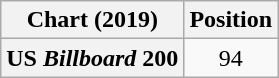<table class="wikitable sortable plainrowheaders" style="text-align:center">
<tr>
<th scope="col">Chart (2019)</th>
<th scope="col">Position</th>
</tr>
<tr>
<th scope="row">US <em>Billboard</em> 200</th>
<td>94</td>
</tr>
</table>
